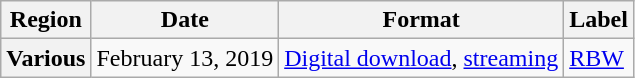<table class="wikitable plainrowheaders">
<tr>
<th>Region</th>
<th>Date</th>
<th>Format</th>
<th>Label</th>
</tr>
<tr>
<th scope="row">Various</th>
<td>February 13, 2019</td>
<td><a href='#'>Digital download</a>, <a href='#'>streaming</a></td>
<td rowspan="2"><a href='#'>RBW</a></td>
</tr>
</table>
